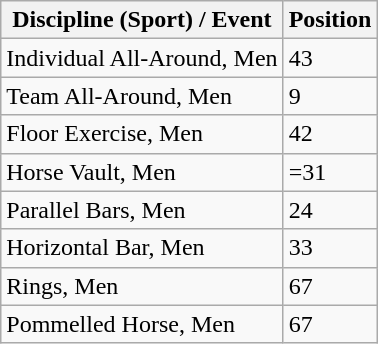<table class="wikitable">
<tr>
<th>Discipline (Sport) / Event</th>
<th>Position</th>
</tr>
<tr>
<td>Individual All-Around, Men</td>
<td>43</td>
</tr>
<tr>
<td>Team All-Around, Men</td>
<td>9</td>
</tr>
<tr>
<td>Floor Exercise, Men</td>
<td>42</td>
</tr>
<tr>
<td>Horse Vault, Men</td>
<td>=31</td>
</tr>
<tr>
<td>Parallel Bars, Men</td>
<td>24</td>
</tr>
<tr>
<td>Horizontal Bar, Men</td>
<td>33</td>
</tr>
<tr>
<td>Rings, Men</td>
<td>67</td>
</tr>
<tr>
<td>Pommelled Horse, Men</td>
<td>67</td>
</tr>
</table>
